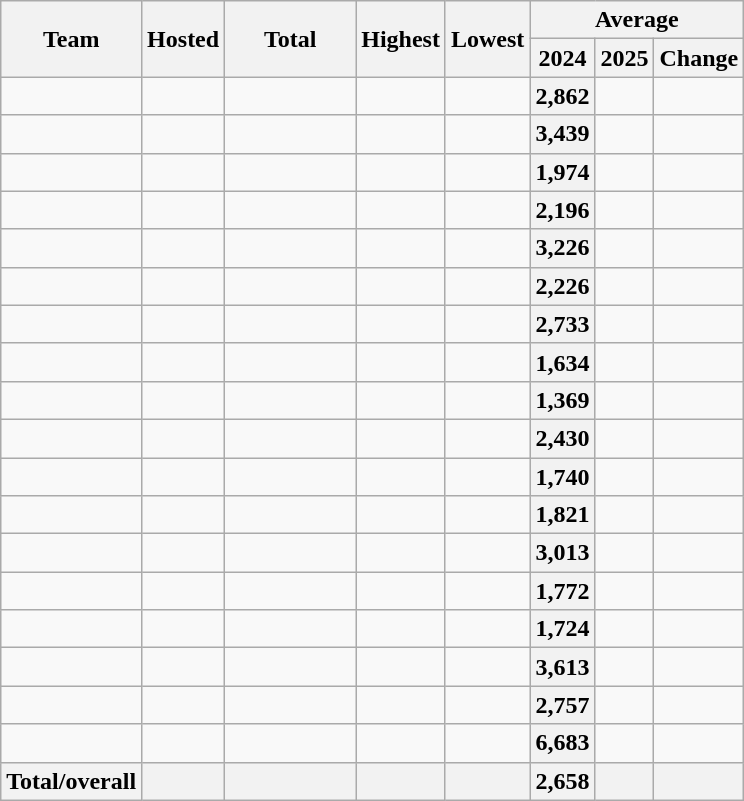<table class="wikitable plainrowheaders sortable" style=text-align:center>
<tr>
<th rowspan=2>Team</th>
<th rowspan=2 class=unsortable>Hosted</th>
<th rowspan=2 style=width:5em class=unsortable>Total</th>
<th rowspan=2>Highest</th>
<th rowspan=2>Lowest</th>
<th colspan=3>Average</th>
</tr>
<tr>
<th>2024</th>
<th>2025</th>
<th>Change</th>
</tr>
<tr>
<td align=left></td>
<td></td>
<td></td>
<td></td>
<td></td>
<th scope=row style=text-align:center>2,862</th>
<td></td>
<td></td>
</tr>
<tr>
<td align=left></td>
<td></td>
<td></td>
<td></td>
<td></td>
<th scope=row style=text-align:center>3,439</th>
<td></td>
<td></td>
</tr>
<tr>
<td align=left></td>
<td></td>
<td></td>
<td></td>
<td></td>
<th scope=row style=text-align:center>1,974</th>
<td></td>
<td></td>
</tr>
<tr>
<td align=left></td>
<td></td>
<td></td>
<td></td>
<td></td>
<th scope=row style=text-align:center>2,196</th>
<td></td>
<td></td>
</tr>
<tr>
<td align=left></td>
<td></td>
<td></td>
<td></td>
<td></td>
<th scope=row style=text-align:center>3,226</th>
<td></td>
<td></td>
</tr>
<tr>
<td align=left></td>
<td></td>
<td></td>
<td></td>
<td></td>
<th scope=row style=text-align:center>2,226</th>
<td></td>
<td></td>
</tr>
<tr>
<td align=left></td>
<td></td>
<td></td>
<td></td>
<td></td>
<th scope=row style=text-align:center>2,733</th>
<td></td>
<td></td>
</tr>
<tr>
<td align=left></td>
<td></td>
<td></td>
<td></td>
<td></td>
<th scope=row style=text-align:center>1,634</th>
<td></td>
<td></td>
</tr>
<tr>
<td align=left></td>
<td></td>
<td></td>
<td></td>
<td></td>
<th scope=row style=text-align:center>1,369</th>
<td></td>
<td></td>
</tr>
<tr>
<td align=left></td>
<td></td>
<td></td>
<td></td>
<td></td>
<th scope=row style=text-align:center>2,430</th>
<td></td>
<td></td>
</tr>
<tr>
<td align=left></td>
<td></td>
<td></td>
<td></td>
<td></td>
<th scope=row style=text-align:center>1,740</th>
<td></td>
<td></td>
</tr>
<tr>
<td align=left></td>
<td></td>
<td></td>
<td></td>
<td></td>
<th scope=row style=text-align:center>1,821</th>
<td></td>
<td></td>
</tr>
<tr>
<td align=left></td>
<td></td>
<td></td>
<td></td>
<td></td>
<th scope=row style=text-align:center>3,013</th>
<td></td>
<td></td>
</tr>
<tr>
<td align=left></td>
<td></td>
<td></td>
<td></td>
<td></td>
<th scope=row style=text-align:center>1,772</th>
<td></td>
<td></td>
</tr>
<tr>
<td align=left></td>
<td></td>
<td></td>
<td></td>
<td></td>
<th scope=row style=text-align:center>1,724</th>
<td></td>
<td></td>
</tr>
<tr>
<td align=left></td>
<td></td>
<td></td>
<td></td>
<td></td>
<th scope=row style=text-align:center>3,613</th>
<td></td>
<td></td>
</tr>
<tr>
<td align=left></td>
<td></td>
<td></td>
<td></td>
<td></td>
<th scope=row style=text-align:center>2,757</th>
<td></td>
<td></td>
</tr>
<tr>
<td align=left></td>
<td></td>
<td></td>
<td></td>
<td></td>
<th scope=row style=text-align:center>6,683</th>
<td></td>
<td></td>
</tr>
<tr class=sortbottom>
<th>Total/overall</th>
<th></th>
<th></th>
<th></th>
<th></th>
<th>2,658</th>
<th></th>
<th></th>
</tr>
</table>
